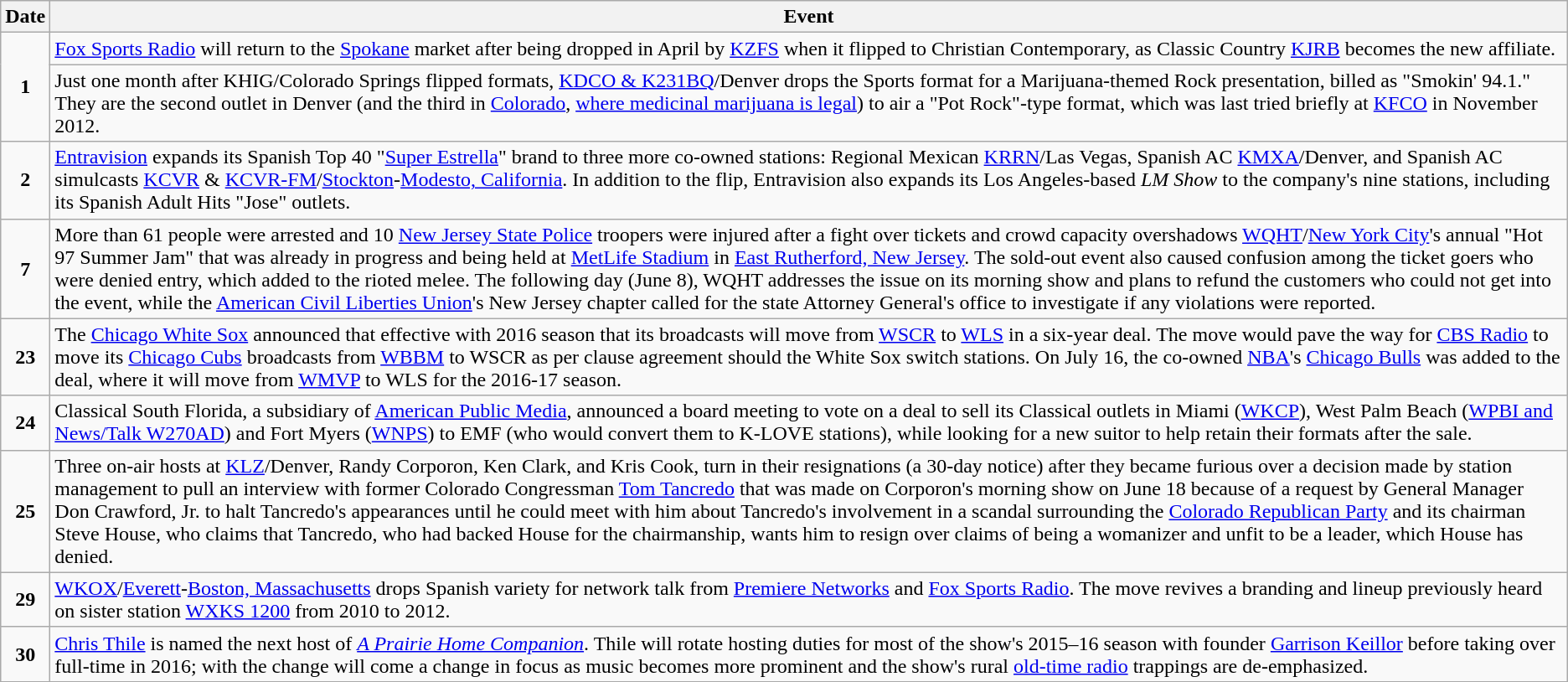<table class="wikitable">
<tr>
<th>Date</th>
<th>Event</th>
</tr>
<tr>
<td style="text-align:center" rowspan=2><strong>1</strong></td>
<td><a href='#'>Fox Sports Radio</a> will return to the <a href='#'>Spokane</a> market after being dropped in April by <a href='#'>KZFS</a> when it flipped to Christian Contemporary, as Classic Country <a href='#'>KJRB</a> becomes the new affiliate.</td>
</tr>
<tr>
<td>Just one month after KHIG/Colorado Springs flipped formats, <a href='#'>KDCO & K231BQ</a>/Denver drops the Sports format for a Marijuana-themed Rock presentation, billed as "Smokin' 94.1." They are the second outlet in Denver (and the third in <a href='#'>Colorado</a>, <a href='#'>where medicinal marijuana is legal</a>) to air a "Pot Rock"-type format, which was last tried briefly at <a href='#'>KFCO</a> in November 2012.</td>
</tr>
<tr>
<td style="text-align:center"><strong>2</strong></td>
<td><a href='#'>Entravision</a> expands its Spanish Top 40 "<a href='#'>Super Estrella</a>" brand to three more co-owned stations: Regional Mexican <a href='#'>KRRN</a>/Las Vegas, Spanish AC <a href='#'>KMXA</a>/Denver, and Spanish AC simulcasts <a href='#'>KCVR</a> & <a href='#'>KCVR-FM</a>/<a href='#'>Stockton</a>-<a href='#'>Modesto, California</a>. In addition to the flip, Entravision also expands its Los Angeles-based <em>LM Show</em> to the company's nine stations, including its Spanish Adult Hits "Jose" outlets.</td>
</tr>
<tr>
<td style="text-align:center"><strong>7</strong></td>
<td>More than 61 people were arrested and 10 <a href='#'>New Jersey State Police</a> troopers were injured after a fight over tickets and crowd capacity overshadows <a href='#'>WQHT</a>/<a href='#'>New York City</a>'s annual "Hot 97 Summer Jam" that was already in progress and being held at <a href='#'>MetLife Stadium</a> in <a href='#'>East Rutherford, New Jersey</a>. The sold-out event also caused confusion among the ticket goers who were denied entry, which added to the rioted melee. The following day (June 8), WQHT addresses the issue on its morning show and plans to refund the customers who could not get into the event, while the <a href='#'>American Civil Liberties Union</a>'s New Jersey chapter called for the state Attorney General's office to investigate if any violations were reported.</td>
</tr>
<tr>
<td style="text-align:center"><strong>23</strong></td>
<td>The <a href='#'>Chicago White Sox</a> announced that effective with 2016 season that its broadcasts will move from <a href='#'>WSCR</a> to <a href='#'>WLS</a> in a six-year deal. The move would pave the way for <a href='#'>CBS Radio</a> to move its <a href='#'>Chicago Cubs</a> broadcasts from <a href='#'>WBBM</a> to WSCR as per clause agreement should the White Sox switch stations. On July 16, the co-owned <a href='#'>NBA</a>'s <a href='#'>Chicago Bulls</a> was added to the deal, where it will move from <a href='#'>WMVP</a> to WLS for the 2016-17 season.</td>
</tr>
<tr>
<td style="text-align:center"><strong>24</strong></td>
<td>Classical South Florida, a subsidiary of <a href='#'>American Public Media</a>, announced a board meeting to vote on a deal to sell its Classical outlets in Miami (<a href='#'>WKCP</a>), West Palm Beach (<a href='#'>WPBI and News/Talk W270AD</a>) and Fort Myers (<a href='#'>WNPS</a>) to EMF (who would convert them to K-LOVE stations), while looking for a new suitor to help retain their formats after the sale.</td>
</tr>
<tr>
<td style="text-align:center"><strong>25</strong></td>
<td>Three on-air hosts at <a href='#'>KLZ</a>/Denver, Randy Corporon, Ken Clark, and Kris Cook, turn in their resignations (a 30-day notice) after they became furious over a decision made by station management to pull an interview with former Colorado Congressman <a href='#'>Tom Tancredo</a> that was made on Corporon's morning show on June 18 because of a request by General Manager Don Crawford, Jr. to halt Tancredo's appearances until he could meet with him about Tancredo's involvement in a scandal surrounding the <a href='#'>Colorado Republican Party</a> and its chairman Steve House, who claims that Tancredo, who had backed House for the chairmanship, wants him to resign over claims of being a womanizer and unfit to be a leader, which House has denied.</td>
</tr>
<tr>
<td style="text-align:center"><strong>29</strong></td>
<td><a href='#'>WKOX</a>/<a href='#'>Everett</a>-<a href='#'>Boston, Massachusetts</a> drops Spanish variety for network talk from <a href='#'>Premiere Networks</a> and <a href='#'>Fox Sports Radio</a>. The move revives a branding and lineup previously heard on sister station <a href='#'>WXKS 1200</a> from 2010 to 2012.</td>
</tr>
<tr>
<td style="text-align:center;"><strong>30</strong></td>
<td><a href='#'>Chris Thile</a> is named the next host of <em><a href='#'>A Prairie Home Companion</a></em>. Thile will rotate hosting duties for most of the show's 2015–16 season with founder <a href='#'>Garrison Keillor</a> before taking over full-time in 2016; with the change will come a change in focus as music becomes more prominent and the show's rural <a href='#'>old-time radio</a> trappings are de-emphasized.</td>
</tr>
</table>
